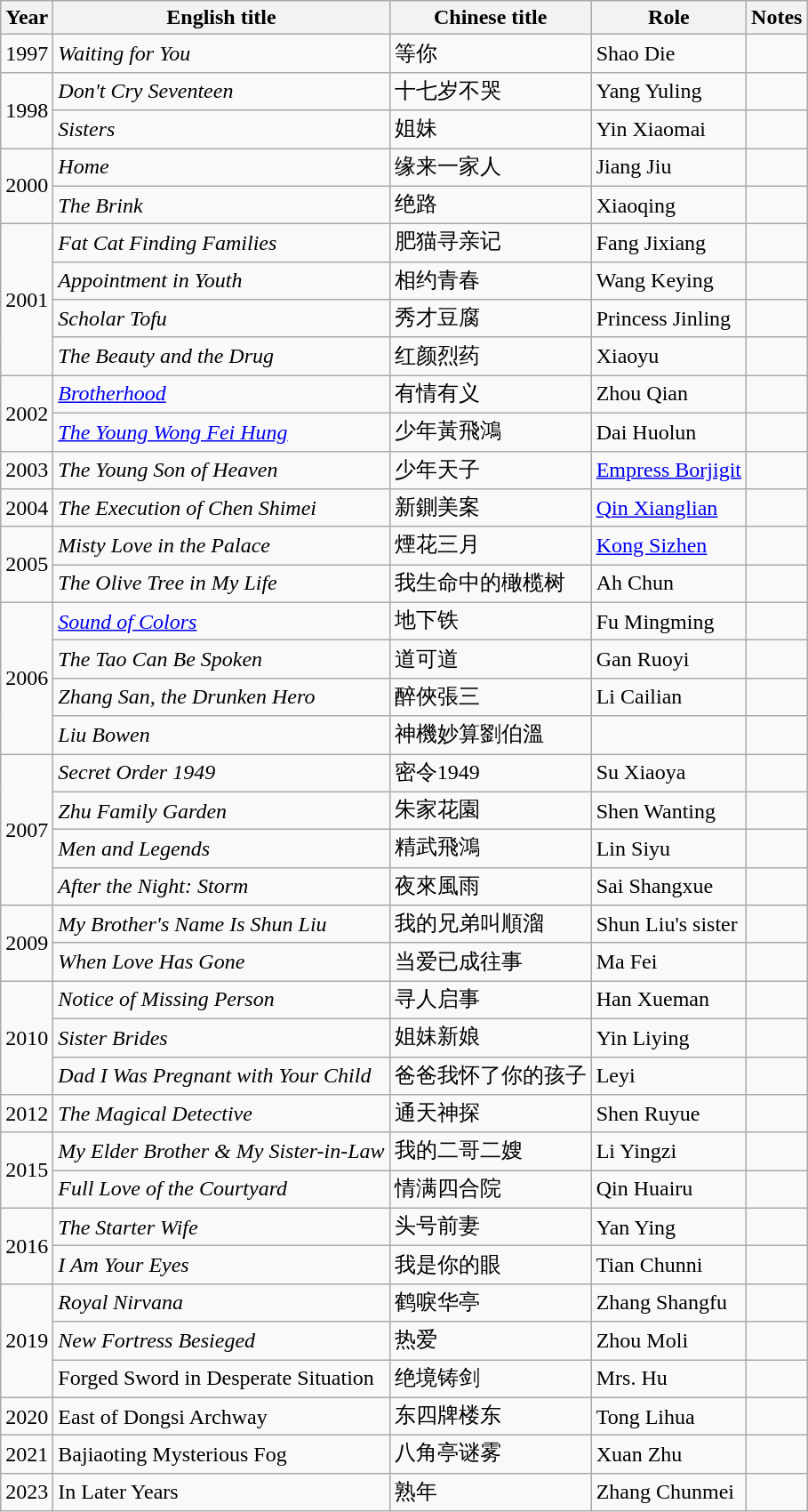<table class="wikitable sortable">
<tr>
<th>Year</th>
<th>English title</th>
<th>Chinese title</th>
<th>Role</th>
<th class="unsortable">Notes</th>
</tr>
<tr>
<td>1997</td>
<td><em>Waiting for You</em></td>
<td>等你</td>
<td>Shao Die</td>
<td></td>
</tr>
<tr>
<td rowspan=2>1998</td>
<td><em>Don't Cry Seventeen</em></td>
<td>十七岁不哭</td>
<td>Yang Yuling</td>
<td></td>
</tr>
<tr>
<td><em>Sisters</em></td>
<td>姐妹</td>
<td>Yin Xiaomai</td>
<td></td>
</tr>
<tr>
<td rowspan=2>2000</td>
<td><em>Home</em></td>
<td>缘来一家人</td>
<td>Jiang Jiu</td>
<td></td>
</tr>
<tr>
<td><em>The Brink</em></td>
<td>绝路</td>
<td>Xiaoqing</td>
<td></td>
</tr>
<tr>
<td rowspan=4>2001</td>
<td><em>Fat Cat Finding Families</em></td>
<td>肥猫寻亲记</td>
<td>Fang Jixiang</td>
<td></td>
</tr>
<tr>
<td><em>Appointment in Youth</em></td>
<td>相约青春</td>
<td>Wang Keying</td>
<td></td>
</tr>
<tr>
<td><em>Scholar Tofu</em></td>
<td>秀才豆腐</td>
<td>Princess Jinling</td>
<td></td>
</tr>
<tr>
<td><em>The Beauty and the Drug</em></td>
<td>红颜烈药</td>
<td>Xiaoyu</td>
<td></td>
</tr>
<tr>
<td rowspan=2>2002</td>
<td><em><a href='#'>Brotherhood</a></em></td>
<td>有情有义</td>
<td>Zhou Qian</td>
<td></td>
</tr>
<tr>
<td><em><a href='#'>The Young Wong Fei Hung</a></em></td>
<td>少年黃飛鴻</td>
<td>Dai Huolun</td>
<td></td>
</tr>
<tr>
<td>2003</td>
<td><em>The Young Son of Heaven</em></td>
<td>少年天子</td>
<td><a href='#'>Empress Borjigit</a></td>
<td></td>
</tr>
<tr>
<td>2004</td>
<td><em>The Execution of Chen Shimei</em></td>
<td>新鍘美案</td>
<td><a href='#'>Qin Xianglian</a></td>
<td></td>
</tr>
<tr>
<td rowspan=2>2005</td>
<td><em>Misty Love in the Palace</em></td>
<td>煙花三月</td>
<td><a href='#'>Kong Sizhen</a></td>
<td></td>
</tr>
<tr>
<td><em>The Olive Tree in My Life</em></td>
<td>我生命中的橄榄树</td>
<td>Ah Chun</td>
<td></td>
</tr>
<tr>
<td rowspan=4>2006</td>
<td><em><a href='#'>Sound of Colors</a></em></td>
<td>地下铁</td>
<td>Fu Mingming</td>
<td></td>
</tr>
<tr>
<td><em>The Tao Can Be Spoken</em></td>
<td>道可道</td>
<td>Gan Ruoyi</td>
<td></td>
</tr>
<tr>
<td><em>Zhang San, the Drunken Hero</em></td>
<td>醉俠張三</td>
<td>Li Cailian</td>
<td></td>
</tr>
<tr>
<td><em>Liu Bowen</em></td>
<td>神機妙算劉伯溫</td>
<td></td>
<td></td>
</tr>
<tr>
<td rowspan=4>2007</td>
<td><em>Secret Order 1949</em></td>
<td>密令1949</td>
<td>Su Xiaoya</td>
<td></td>
</tr>
<tr>
<td><em>Zhu Family Garden</em></td>
<td>朱家花園</td>
<td>Shen Wanting</td>
<td></td>
</tr>
<tr>
<td><em>Men and Legends</em></td>
<td>精武飛鴻</td>
<td>Lin Siyu</td>
<td></td>
</tr>
<tr>
<td><em>After the Night: Storm</em></td>
<td>夜來風雨</td>
<td>Sai Shangxue</td>
<td></td>
</tr>
<tr>
<td rowspan=2>2009</td>
<td><em>My Brother's Name Is Shun Liu</em></td>
<td>我的兄弟叫順溜</td>
<td>Shun Liu's sister</td>
<td></td>
</tr>
<tr>
<td><em>When Love Has Gone</em></td>
<td>当爱已成往事</td>
<td>Ma Fei</td>
<td></td>
</tr>
<tr>
<td rowspan=3>2010</td>
<td><em>Notice of Missing Person</em></td>
<td>寻人启事</td>
<td>Han Xueman</td>
<td></td>
</tr>
<tr>
<td><em>Sister Brides</em></td>
<td>姐妹新娘</td>
<td>Yin Liying</td>
<td></td>
</tr>
<tr>
<td><em>Dad I Was Pregnant with Your Child</em></td>
<td>爸爸我怀了你的孩子</td>
<td>Leyi</td>
<td></td>
</tr>
<tr>
<td>2012</td>
<td><em>The Magical Detective</em></td>
<td>通天神探</td>
<td>Shen Ruyue</td>
<td></td>
</tr>
<tr>
<td rowspan=2>2015</td>
<td><em>My Elder Brother & My Sister-in-Law</em></td>
<td>我的二哥二嫂</td>
<td>Li Yingzi</td>
<td></td>
</tr>
<tr>
<td><em>Full Love of the Courtyard</em></td>
<td>情满四合院</td>
<td>Qin Huairu</td>
<td></td>
</tr>
<tr>
<td rowspan=2>2016</td>
<td><em>The Starter Wife</em></td>
<td>头号前妻</td>
<td>Yan Ying</td>
<td></td>
</tr>
<tr>
<td><em>I Am Your Eyes</em></td>
<td>我是你的眼</td>
<td>Tian Chunni</td>
<td></td>
</tr>
<tr>
<td rowspan="3">2019</td>
<td><em>Royal Nirvana</em></td>
<td>鹤唳华亭</td>
<td>Zhang Shangfu</td>
<td></td>
</tr>
<tr>
<td><em>New Fortress Besieged</em></td>
<td>热爱</td>
<td>Zhou Moli</td>
<td></td>
</tr>
<tr>
<td>Forged Sword in Desperate Situation</td>
<td>绝境铸剑</td>
<td>Mrs. Hu</td>
<td></td>
</tr>
<tr>
<td>2020</td>
<td>East of Dongsi Archway</td>
<td>东四牌楼东</td>
<td>Tong Lihua</td>
<td></td>
</tr>
<tr>
<td>2021</td>
<td>Bajiaoting Mysterious Fog</td>
<td>八角亭谜雾</td>
<td>Xuan Zhu</td>
<td></td>
</tr>
<tr>
<td>2023</td>
<td>In Later Years</td>
<td>熟年</td>
<td>Zhang Chunmei</td>
<td></td>
</tr>
</table>
